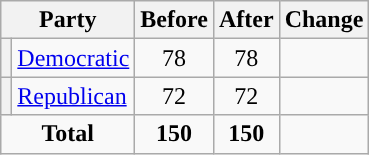<table class="wikitable" style="text-align:center;">
<tr>
<th colspan="2">Party</th>
<th>Before</th>
<th>After</th>
<th>Change</th>
</tr>
<tr>
<th style="background-color:"></th>
<td style="text-align:left;"><a href='#'>Democratic</a></td>
<td>78</td>
<td>78</td>
<td></td>
</tr>
<tr>
<th style="background-color:"></th>
<td style="text-align:left;"><a href='#'>Republican</a></td>
<td>72</td>
<td>72</td>
<td></td>
</tr>
<tr>
<td colspan="2"><strong>Total</strong></td>
<td><strong>150</strong></td>
<td><strong>150</strong></td>
<td></td>
</tr>
</table>
